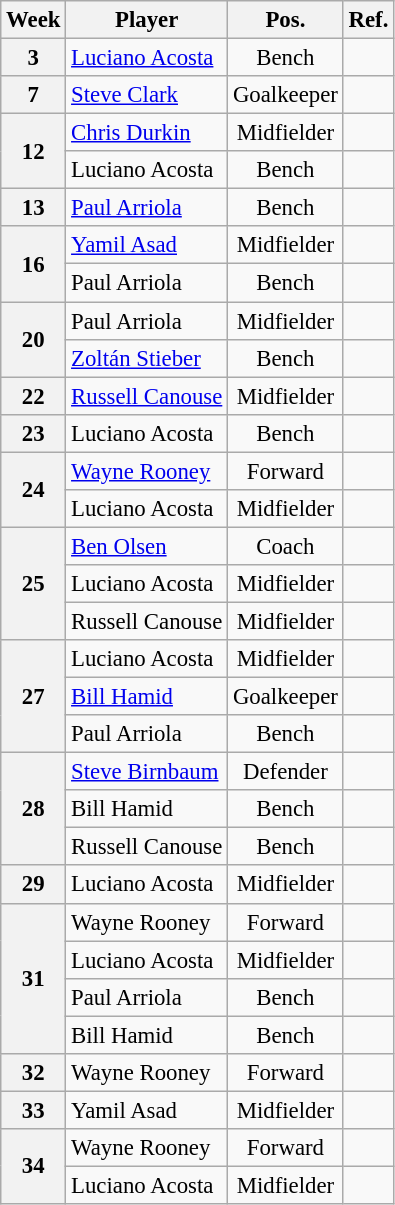<table class="wikitable" style="font-size: 95%; text-align: center;">
<tr>
<th>Week</th>
<th>Player</th>
<th>Pos.</th>
<th>Ref.</th>
</tr>
<tr>
<th>3</th>
<td align=left><a href='#'>Luciano Acosta</a></td>
<td>Bench</td>
<td></td>
</tr>
<tr>
<th>7</th>
<td align=left><a href='#'>Steve Clark</a></td>
<td>Goalkeeper</td>
<td></td>
</tr>
<tr>
<th rowspan="2">12</th>
<td align=left><a href='#'>Chris Durkin</a></td>
<td>Midfielder</td>
<td></td>
</tr>
<tr>
<td align=left>Luciano Acosta</td>
<td>Bench</td>
<td></td>
</tr>
<tr>
<th>13</th>
<td align=left><a href='#'>Paul Arriola</a></td>
<td>Bench</td>
<td></td>
</tr>
<tr>
<th rowspan="2">16</th>
<td align=left><a href='#'>Yamil Asad</a></td>
<td>Midfielder</td>
<td></td>
</tr>
<tr>
<td align=left>Paul Arriola</td>
<td>Bench</td>
<td></td>
</tr>
<tr>
<th rowspan="2">20</th>
<td align=left>Paul Arriola</td>
<td>Midfielder</td>
<td></td>
</tr>
<tr>
<td align=left><a href='#'>Zoltán Stieber</a></td>
<td>Bench</td>
<td></td>
</tr>
<tr>
<th>22</th>
<td align=left><a href='#'>Russell Canouse</a></td>
<td>Midfielder</td>
<td></td>
</tr>
<tr>
<th>23</th>
<td align=left>Luciano Acosta</td>
<td>Bench</td>
<td></td>
</tr>
<tr>
<th rowspan="2">24</th>
<td align=left><a href='#'>Wayne Rooney</a></td>
<td>Forward</td>
<td></td>
</tr>
<tr>
<td align=left>Luciano Acosta</td>
<td>Midfielder</td>
<td></td>
</tr>
<tr>
<th rowspan="3">25</th>
<td align=left><a href='#'>Ben Olsen</a></td>
<td>Coach</td>
<td></td>
</tr>
<tr>
<td align=left>Luciano Acosta</td>
<td>Midfielder</td>
<td></td>
</tr>
<tr>
<td align=left>Russell Canouse</td>
<td>Midfielder</td>
<td></td>
</tr>
<tr>
<th rowspan="3">27</th>
<td align=left>Luciano Acosta</td>
<td>Midfielder</td>
<td></td>
</tr>
<tr>
<td align=left><a href='#'>Bill Hamid</a></td>
<td>Goalkeeper</td>
<td></td>
</tr>
<tr>
<td align=left>Paul Arriola</td>
<td>Bench</td>
<td></td>
</tr>
<tr>
<th rowspan="3">28</th>
<td align=left><a href='#'>Steve Birnbaum</a></td>
<td>Defender</td>
<td></td>
</tr>
<tr>
<td align=left>Bill Hamid</td>
<td>Bench</td>
<td></td>
</tr>
<tr>
<td align=left>Russell Canouse</td>
<td>Bench</td>
<td></td>
</tr>
<tr>
<th>29</th>
<td align=left>Luciano Acosta</td>
<td>Midfielder</td>
<td></td>
</tr>
<tr>
<th rowspan="4">31</th>
<td align=left>Wayne Rooney</td>
<td>Forward</td>
<td></td>
</tr>
<tr>
<td align=left>Luciano Acosta</td>
<td>Midfielder</td>
<td></td>
</tr>
<tr>
<td align=left>Paul Arriola</td>
<td>Bench</td>
<td></td>
</tr>
<tr>
<td align=left>Bill Hamid</td>
<td>Bench</td>
<td></td>
</tr>
<tr>
<th>32</th>
<td align=left>Wayne Rooney</td>
<td>Forward</td>
<td></td>
</tr>
<tr>
<th>33</th>
<td align=left>Yamil Asad</td>
<td>Midfielder</td>
<td></td>
</tr>
<tr>
<th rowspan="2">34</th>
<td align=left>Wayne Rooney</td>
<td>Forward</td>
<td></td>
</tr>
<tr>
<td align=left>Luciano Acosta</td>
<td>Midfielder</td>
<td></td>
</tr>
</table>
